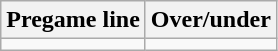<table class="wikitable">
<tr align="center">
<th style=>Pregame line</th>
<th style=>Over/under</th>
</tr>
<tr align="center">
<td></td>
<td></td>
</tr>
</table>
